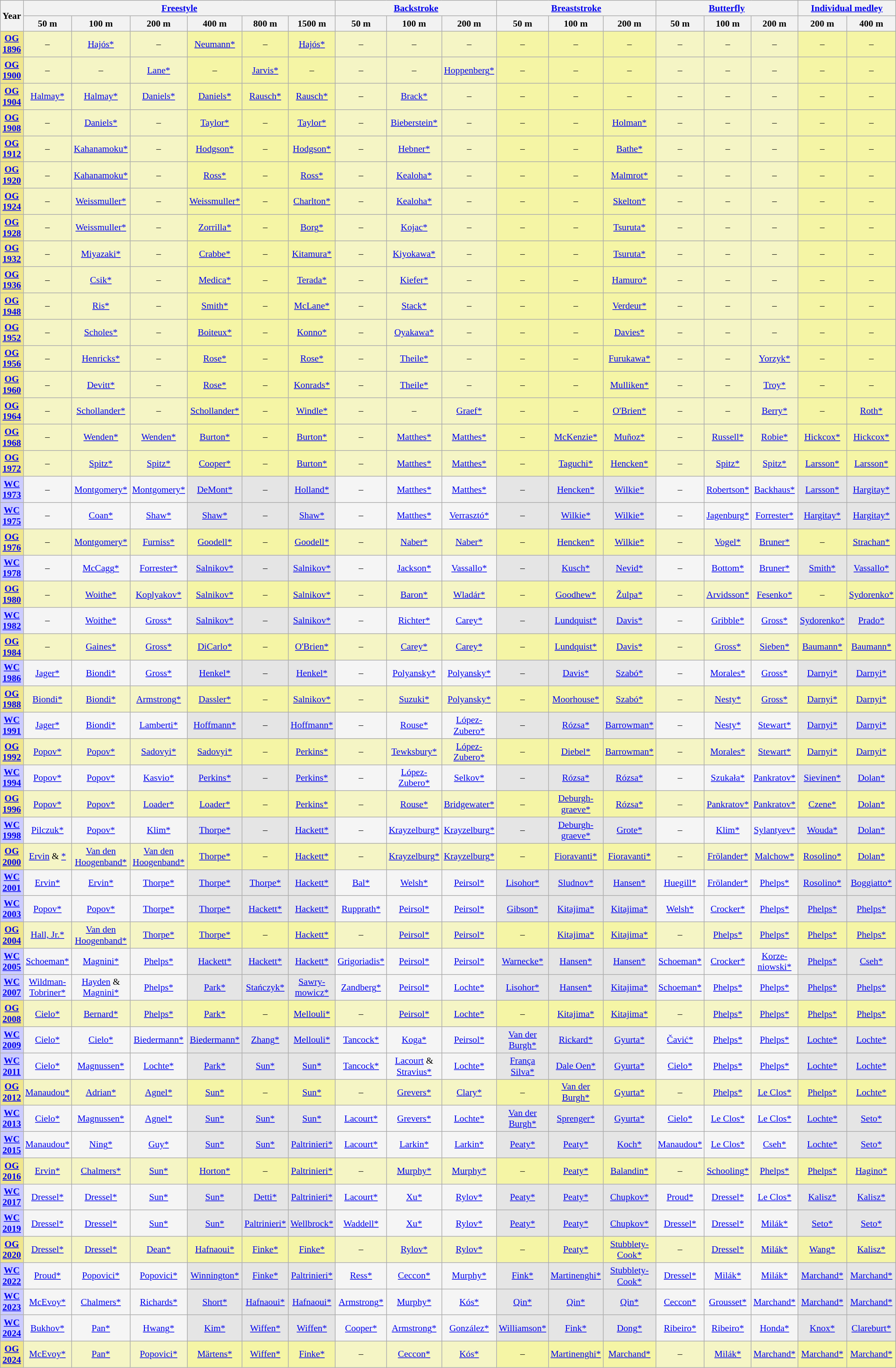<table class="sortable wikitable" style="text-align:center; font-size:90%;">
<tr>
<th rowspan="2">Year</th>
<th colspan="6"><a href='#'>Freestyle</a></th>
<th colspan="3"><a href='#'>Backstroke</a></th>
<th colspan="3"><a href='#'>Breaststroke</a></th>
<th colspan="3"><a href='#'>Butterfly</a></th>
<th colspan="2"><a href='#'>Individual medley</a></th>
</tr>
<tr>
<th>50 m</th>
<th>100 m</th>
<th>200 m</th>
<th>400 m</th>
<th>800 m</th>
<th>1500 m</th>
<th>50 m</th>
<th>100 m</th>
<th>200 m</th>
<th>50 m</th>
<th>100 m</th>
<th>200 m</th>
<th>50 m</th>
<th>100 m</th>
<th>200 m</th>
<th>200 m</th>
<th>400 m</th>
</tr>
<tr>
<td style="background:#F0E68C;"><strong><a href='#'>OG 1896</a></strong></td>
<td style="background:#F5F5C5;">–</td>
<td style="background:#F5F5C5;"><a href='#'>Hajós</a><a href='#'>*</a></td>
<td style="background:#F5F5C5;">–</td>
<td style="background:#F5F5A5;"><a href='#'>Neumann</a><a href='#'>*</a> </td>
<td style="background:#F5F5A5;">–</td>
<td style="background:#F5F5A5;"><a href='#'>Hajós</a><a href='#'>*</a> </td>
<td style="background:#F5F5C5;">–</td>
<td style="background:#F5F5C5;">–</td>
<td style="background:#F5F5C5;">–</td>
<td style="background:#F5F5A5;">–</td>
<td style="background:#F5F5A5;">–</td>
<td style="background:#F5F5A5;">–</td>
<td style="background:#F5F5C5;">–</td>
<td style="background:#F5F5C5;">–</td>
<td style="background:#F5F5C5;">–</td>
<td style="background:#F5F5A5;">–</td>
<td style="background:#F5F5A5;">–</td>
</tr>
<tr>
<td style="background:#F0E68C;"><strong><a href='#'>OG 1900</a></strong></td>
<td style="background:#F5F5C5;">–</td>
<td style="background:#F5F5C5;">–</td>
<td style="background:#F5F5C5;"><a href='#'>Lane</a><a href='#'>*</a></td>
<td style="background:#F5F5A5;">–</td>
<td style="background:#F5F5A5;"><a href='#'>Jarvis</a><a href='#'>*</a> </td>
<td style="background:#F5F5A5;">–</td>
<td style="background:#F5F5C5;">–</td>
<td style="background:#F5F5C5;">–</td>
<td style="background:#F5F5C5;"><a href='#'>Hoppenberg</a><a href='#'>*</a></td>
<td style="background:#F5F5A5;">–</td>
<td style="background:#F5F5A5;">–</td>
<td style="background:#F5F5A5;">–</td>
<td style="background:#F5F5C5;">–</td>
<td style="background:#F5F5C5;">–</td>
<td style="background:#F5F5C5;">–</td>
<td style="background:#F5F5A5;">–</td>
<td style="background:#F5F5A5;">–</td>
</tr>
<tr>
<td style="background:#F0E68C;"><strong><a href='#'>OG 1904</a></strong></td>
<td style="background:#F5F5C5;"><a href='#'>Halmay</a><a href='#'>*</a> </td>
<td style="background:#F5F5C5;"><a href='#'>Halmay</a><a href='#'>*</a> </td>
<td style="background:#F5F5C5;"><a href='#'>Daniels</a><a href='#'>*</a> </td>
<td style="background:#F5F5A5;"><a href='#'>Daniels</a><a href='#'>*</a> </td>
<td style="background:#F5F5A5;"><a href='#'>Rausch</a><a href='#'>*</a> </td>
<td style="background:#F5F5A5;"><a href='#'>Rausch</a><a href='#'>*</a> </td>
<td style="background:#F5F5C5;">–</td>
<td style="background:#F5F5C5;"><a href='#'>Brack</a><a href='#'>*</a> </td>
<td style="background:#F5F5C5;">–</td>
<td style="background:#F5F5A5;">–</td>
<td style="background:#F5F5A5;">–</td>
<td style="background:#F5F5A5;">–</td>
<td style="background:#F5F5C5;">–</td>
<td style="background:#F5F5C5;">–</td>
<td style="background:#F5F5C5;">–</td>
<td style="background:#F5F5A5;">–</td>
<td style="background:#F5F5A5;">–</td>
</tr>
<tr>
<td style="background:#F0E68C;"><strong><a href='#'>OG 1908</a></strong></td>
<td style="background:#F5F5C5;">–</td>
<td style="background:#F5F5C5;"><a href='#'>Daniels</a><a href='#'>*</a></td>
<td style="background:#F5F5C5;">–</td>
<td style="background:#F5F5A5;"><a href='#'>Taylor</a><a href='#'>*</a></td>
<td style="background:#F5F5A5;">–</td>
<td style="background:#F5F5A5;"><a href='#'>Taylor</a><a href='#'>*</a></td>
<td style="background:#F5F5C5;">–</td>
<td style="background:#F5F5C5;"><a href='#'>Bieberstein</a><a href='#'>*</a></td>
<td style="background:#F5F5C5;">–</td>
<td style="background:#F5F5A5;">–</td>
<td style="background:#F5F5A5;">–</td>
<td style="background:#F5F5A5;"><a href='#'>Holman</a><a href='#'>*</a></td>
<td style="background:#F5F5C5;">–</td>
<td style="background:#F5F5C5;">–</td>
<td style="background:#F5F5C5;">–</td>
<td style="background:#F5F5A5;">–</td>
<td style="background:#F5F5A5;">–</td>
</tr>
<tr>
<td style="background:#F0E68C;"><strong><a href='#'>OG 1912</a></strong></td>
<td style="background:#F5F5C5;">–</td>
<td style="background:#F5F5C5;"><a href='#'>Kahanamoku</a><a href='#'>*</a></td>
<td style="background:#F5F5C5;">–</td>
<td style="background:#F5F5A5;"><a href='#'>Hodgson</a><a href='#'>*</a></td>
<td style="background:#F5F5A5;">–</td>
<td style="background:#F5F5A5;"><a href='#'>Hodgson</a><a href='#'>*</a></td>
<td style="background:#F5F5C5;">–</td>
<td style="background:#F5F5C5;"><a href='#'>Hebner</a><a href='#'>*</a></td>
<td style="background:#F5F5C5;">–</td>
<td style="background:#F5F5A5;">–</td>
<td style="background:#F5F5A5;">–</td>
<td style="background:#F5F5A5;"><a href='#'>Bathe</a><a href='#'>*</a></td>
<td style="background:#F5F5C5;">–</td>
<td style="background:#F5F5C5;">–</td>
<td style="background:#F5F5C5;">–</td>
<td style="background:#F5F5A5;">–</td>
<td style="background:#F5F5A5;">–</td>
</tr>
<tr>
<td style="background:#F0E68C;"><strong><a href='#'>OG 1920</a></strong></td>
<td style="background:#F5F5C5;">–</td>
<td style="background:#F5F5C5;"><a href='#'>Kahanamoku</a><a href='#'>*</a></td>
<td style="background:#F5F5C5;">–</td>
<td style="background:#F5F5A5;"><a href='#'>Ross</a><a href='#'>*</a></td>
<td style="background:#F5F5A5;">–</td>
<td style="background:#F5F5A5;"><a href='#'>Ross</a><a href='#'>*</a></td>
<td style="background:#F5F5C5;">–</td>
<td style="background:#F5F5C5;"><a href='#'>Kealoha</a><a href='#'>*</a></td>
<td style="background:#F5F5C5;">–</td>
<td style="background:#F5F5A5;">–</td>
<td style="background:#F5F5A5;">–</td>
<td style="background:#F5F5A5;"><a href='#'>Malmrot</a><a href='#'>*</a></td>
<td style="background:#F5F5C5;">–</td>
<td style="background:#F5F5C5;">–</td>
<td style="background:#F5F5C5;">–</td>
<td style="background:#F5F5A5;">–</td>
<td style="background:#F5F5A5;">–</td>
</tr>
<tr>
<td style="background:#F0E68C;"><strong><a href='#'>OG 1924</a></strong></td>
<td style="background:#F5F5C5;">–</td>
<td style="background:#F5F5C5;"><a href='#'>Weissmuller</a><a href='#'>*</a></td>
<td style="background:#F5F5C5;">–</td>
<td style="background:#F5F5A5;"><a href='#'>Weissmuller</a><a href='#'>*</a></td>
<td style="background:#F5F5A5;">–</td>
<td style="background:#F5F5A5;"><a href='#'>Charlton</a><a href='#'>*</a></td>
<td style="background:#F5F5C5;">–</td>
<td style="background:#F5F5C5;"><a href='#'>Kealoha</a><a href='#'>*</a></td>
<td style="background:#F5F5C5;">–</td>
<td style="background:#F5F5A5;">–</td>
<td style="background:#F5F5A5;">–</td>
<td style="background:#F5F5A5;"><a href='#'>Skelton</a><a href='#'>*</a></td>
<td style="background:#F5F5C5;">–</td>
<td style="background:#F5F5C5;">–</td>
<td style="background:#F5F5C5;">–</td>
<td style="background:#F5F5A5;">–</td>
<td style="background:#F5F5A5;">–</td>
</tr>
<tr>
<td style="background:#F0E68C;"><strong><a href='#'>OG 1928</a></strong></td>
<td style="background:#F5F5C5;">–</td>
<td style="background:#F5F5C5;"><a href='#'>Weissmuller</a><a href='#'>*</a></td>
<td style="background:#F5F5C5;">–</td>
<td style="background:#F5F5A5;"><a href='#'>Zorrilla</a><a href='#'>*</a></td>
<td style="background:#F5F5A5;">–</td>
<td style="background:#F5F5A5;"><a href='#'>Borg</a><a href='#'>*</a></td>
<td style="background:#F5F5C5;">–</td>
<td style="background:#F5F5C5;"><a href='#'>Kojac</a><a href='#'>*</a></td>
<td style="background:#F5F5C5;">–</td>
<td style="background:#F5F5A5;">–</td>
<td style="background:#F5F5A5;">–</td>
<td style="background:#F5F5A5;"><a href='#'>Tsuruta</a><a href='#'>*</a></td>
<td style="background:#F5F5C5;">–</td>
<td style="background:#F5F5C5;">–</td>
<td style="background:#F5F5C5;">–</td>
<td style="background:#F5F5A5;">–</td>
<td style="background:#F5F5A5;">–</td>
</tr>
<tr>
<td style="background:#F0E68C;"><strong><a href='#'>OG 1932</a></strong></td>
<td style="background:#F5F5C5;">–</td>
<td style="background:#F5F5C5;"><a href='#'>Miyazaki</a><a href='#'>*</a></td>
<td style="background:#F5F5C5;">–</td>
<td style="background:#F5F5A5;"><a href='#'>Crabbe</a><a href='#'>*</a></td>
<td style="background:#F5F5A5;">–</td>
<td style="background:#F5F5A5;"><a href='#'>Kitamura</a><a href='#'>*</a></td>
<td style="background:#F5F5C5;">–</td>
<td style="background:#F5F5C5;"><a href='#'>Kiyokawa</a><a href='#'>*</a></td>
<td style="background:#F5F5C5;">–</td>
<td style="background:#F5F5A5;">–</td>
<td style="background:#F5F5A5;">–</td>
<td style="background:#F5F5A5;"><a href='#'>Tsuruta</a><a href='#'>*</a></td>
<td style="background:#F5F5C5;">–</td>
<td style="background:#F5F5C5;">–</td>
<td style="background:#F5F5C5;">–</td>
<td style="background:#F5F5A5;">–</td>
<td style="background:#F5F5A5;">–</td>
</tr>
<tr>
<td style="background:#F0E68C;"><strong><a href='#'>OG 1936</a></strong></td>
<td style="background:#F5F5C5;">–</td>
<td style="background:#F5F5C5;"><a href='#'>Csik</a><a href='#'>*</a></td>
<td style="background:#F5F5C5;">–</td>
<td style="background:#F5F5A5;"><a href='#'>Medica</a><a href='#'>*</a></td>
<td style="background:#F5F5A5;">–</td>
<td style="background:#F5F5A5;"><a href='#'>Terada</a><a href='#'>*</a></td>
<td style="background:#F5F5C5;">–</td>
<td style="background:#F5F5C5;"><a href='#'>Kiefer</a><a href='#'>*</a></td>
<td style="background:#F5F5C5;">–</td>
<td style="background:#F5F5A5;">–</td>
<td style="background:#F5F5A5;">–</td>
<td style="background:#F5F5A5;"><a href='#'>Hamuro</a><a href='#'>*</a></td>
<td style="background:#F5F5C5;">–</td>
<td style="background:#F5F5C5;">–</td>
<td style="background:#F5F5C5;">–</td>
<td style="background:#F5F5A5;">–</td>
<td style="background:#F5F5A5;">–</td>
</tr>
<tr>
<td style="background:#F0E68C;"><strong><a href='#'>OG 1948</a></strong></td>
<td style="background:#F5F5C5;">–</td>
<td style="background:#F5F5C5;"><a href='#'>Ris</a><a href='#'>*</a></td>
<td style="background:#F5F5C5;">–</td>
<td style="background:#F5F5A5;"><a href='#'>Smith</a><a href='#'>*</a></td>
<td style="background:#F5F5A5;">–</td>
<td style="background:#F5F5A5;"><a href='#'>McLane</a><a href='#'>*</a></td>
<td style="background:#F5F5C5;">–</td>
<td style="background:#F5F5C5;"><a href='#'>Stack</a><a href='#'>*</a></td>
<td style="background:#F5F5C5;">–</td>
<td style="background:#F5F5A5;">–</td>
<td style="background:#F5F5A5;">–</td>
<td style="background:#F5F5A5;"><a href='#'>Verdeur</a><a href='#'>*</a></td>
<td style="background:#F5F5C5;">–</td>
<td style="background:#F5F5C5;">–</td>
<td style="background:#F5F5C5;">–</td>
<td style="background:#F5F5A5;">–</td>
<td style="background:#F5F5A5;">–</td>
</tr>
<tr>
<td style="background:#F0E68C;"><strong><a href='#'>OG 1952</a></strong></td>
<td style="background:#F5F5C5;">–</td>
<td style="background:#F5F5C5;"><a href='#'>Scholes</a><a href='#'>*</a></td>
<td style="background:#F5F5C5;">–</td>
<td style="background:#F5F5A5;"><a href='#'>Boiteux</a><a href='#'>*</a></td>
<td style="background:#F5F5A5;">–</td>
<td style="background:#F5F5A5;"><a href='#'>Konno</a><a href='#'>*</a></td>
<td style="background:#F5F5C5;">–</td>
<td style="background:#F5F5C5;"><a href='#'>Oyakawa</a><a href='#'>*</a></td>
<td style="background:#F5F5C5;">–</td>
<td style="background:#F5F5A5;">–</td>
<td style="background:#F5F5A5;">–</td>
<td style="background:#F5F5A5;"><a href='#'>Davies</a><a href='#'>*</a></td>
<td style="background:#F5F5C5;">–</td>
<td style="background:#F5F5C5;">–</td>
<td style="background:#F5F5C5;">–</td>
<td style="background:#F5F5A5;">–</td>
<td style="background:#F5F5A5;">–</td>
</tr>
<tr>
<td style="background:#F0E68C;"><strong><a href='#'>OG 1956</a></strong></td>
<td style="background:#F5F5C5;">–</td>
<td style="background:#F5F5C5;"><a href='#'>Henricks</a><a href='#'>*</a></td>
<td style="background:#F5F5C5;">–</td>
<td style="background:#F5F5A5;"><a href='#'>Rose</a><a href='#'>*</a></td>
<td style="background:#F5F5A5;">–</td>
<td style="background:#F5F5A5;"><a href='#'>Rose</a><a href='#'>*</a></td>
<td style="background:#F5F5C5;">–</td>
<td style="background:#F5F5C5;"><a href='#'>Theile</a><a href='#'>*</a></td>
<td style="background:#F5F5C5;">–</td>
<td style="background:#F5F5A5;">–</td>
<td style="background:#F5F5A5;">–</td>
<td style="background:#F5F5A5;"><a href='#'>Furukawa</a><a href='#'>*</a></td>
<td style="background:#F5F5C5;">–</td>
<td style="background:#F5F5C5;">–</td>
<td style="background:#F5F5C5;"><a href='#'>Yorzyk</a><a href='#'>*</a></td>
<td style="background:#F5F5A5;">–</td>
<td style="background:#F5F5A5;">–</td>
</tr>
<tr>
<td style="background:#F0E68C;"><strong><a href='#'>OG 1960</a></strong></td>
<td style="background:#F5F5C5;">–</td>
<td style="background:#F5F5C5;"><a href='#'>Devitt</a><a href='#'>*</a></td>
<td style="background:#F5F5C5;">–</td>
<td style="background:#F5F5A5;"><a href='#'>Rose</a><a href='#'>*</a></td>
<td style="background:#F5F5A5;">–</td>
<td style="background:#F5F5A5;"><a href='#'>Konrads</a><a href='#'>*</a></td>
<td style="background:#F5F5C5;">–</td>
<td style="background:#F5F5C5;"><a href='#'>Theile</a><a href='#'>*</a></td>
<td style="background:#F5F5C5;">–</td>
<td style="background:#F5F5A5;">–</td>
<td style="background:#F5F5A5;">–</td>
<td style="background:#F5F5A5;"><a href='#'>Mulliken</a><a href='#'>*</a></td>
<td style="background:#F5F5C5;">–</td>
<td style="background:#F5F5C5;">–</td>
<td style="background:#F5F5C5;"><a href='#'>Troy</a><a href='#'>*</a></td>
<td style="background:#F5F5A5;">–</td>
<td style="background:#F5F5A5;">–</td>
</tr>
<tr>
<td style="background:#F0E68C;"><strong><a href='#'>OG 1964</a></strong></td>
<td style="background:#F5F5C5;">–</td>
<td style="background:#F5F5C5;"><a href='#'>Schollander</a><a href='#'>*</a></td>
<td style="background:#F5F5C5;">–</td>
<td style="background:#F5F5A5;"><a href='#'>Schollander</a><a href='#'>*</a></td>
<td style="background:#F5F5A5;">–</td>
<td style="background:#F5F5A5;"><a href='#'>Windle</a><a href='#'>*</a></td>
<td style="background:#F5F5C5;">–</td>
<td style="background:#F5F5C5;">–</td>
<td style="background:#F5F5C5;"><a href='#'>Graef</a><a href='#'>*</a></td>
<td style="background:#F5F5A5;">–</td>
<td style="background:#F5F5A5;">–</td>
<td style="background:#F5F5A5;"><a href='#'>O'Brien</a><a href='#'>*</a></td>
<td style="background:#F5F5C5;">–</td>
<td style="background:#F5F5C5;">–</td>
<td style="background:#F5F5C5;"><a href='#'>Berry</a><a href='#'>*</a></td>
<td style="background:#F5F5A5;">–</td>
<td style="background:#F5F5A5;"><a href='#'>Roth</a><a href='#'>*</a></td>
</tr>
<tr>
<td style="background:#F0E68C;"><strong><a href='#'>OG 1968</a></strong></td>
<td style="background:#F5F5C5;">–</td>
<td style="background:#F5F5C5;"><a href='#'>Wenden</a><a href='#'>*</a></td>
<td style="background:#F5F5C5;"><a href='#'>Wenden</a><a href='#'>*</a></td>
<td style="background:#F5F5A5;"><a href='#'>Burton</a><a href='#'>*</a></td>
<td style="background:#F5F5A5;">–</td>
<td style="background:#F5F5A5;"><a href='#'>Burton</a><a href='#'>*</a></td>
<td style="background:#F5F5C5;">–</td>
<td style="background:#F5F5C5;"><a href='#'>Matthes</a><a href='#'>*</a></td>
<td style="background:#F5F5C5;"><a href='#'>Matthes</a><a href='#'>*</a></td>
<td style="background:#F5F5A5;">–</td>
<td style="background:#F5F5A5;"><a href='#'>McKenzie</a><a href='#'>*</a></td>
<td style="background:#F5F5A5;"><a href='#'>Muñoz</a><a href='#'>*</a></td>
<td style="background:#F5F5C5;">–</td>
<td style="background:#F5F5C5;"><a href='#'>Russell</a><a href='#'>*</a></td>
<td style="background:#F5F5C5;"><a href='#'>Robie</a><a href='#'>*</a></td>
<td style="background:#F5F5A5;"><a href='#'>Hickcox</a><a href='#'>*</a></td>
<td style="background:#F5F5A5;"><a href='#'>Hickcox</a><a href='#'>*</a></td>
</tr>
<tr>
<td style="background:#F0E68C;"><strong><a href='#'>OG 1972</a></strong></td>
<td style="background:#F5F5C5;">–</td>
<td style="background:#F5F5C5;"><a href='#'>Spitz</a><a href='#'>*</a></td>
<td style="background:#F5F5C5;"><a href='#'>Spitz</a><a href='#'>*</a></td>
<td style="background:#F5F5A5;"><a href='#'>Cooper</a><a href='#'>*</a></td>
<td style="background:#F5F5A5;">–</td>
<td style="background:#F5F5A5;"><a href='#'>Burton</a><a href='#'>*</a></td>
<td style="background:#F5F5C5;">–</td>
<td style="background:#F5F5C5;"><a href='#'>Matthes</a><a href='#'>*</a></td>
<td style="background:#F5F5C5;"><a href='#'>Matthes</a><a href='#'>*</a></td>
<td style="background:#F5F5A5;">–</td>
<td style="background:#F5F5A5;"><a href='#'>Taguchi</a><a href='#'>*</a></td>
<td style="background:#F5F5A5;"><a href='#'>Hencken</a><a href='#'>*</a></td>
<td style="background:#F5F5C5;">–</td>
<td style="background:#F5F5C5;"><a href='#'>Spitz</a><a href='#'>*</a></td>
<td style="background:#F5F5C5;"><a href='#'>Spitz</a><a href='#'>*</a></td>
<td style="background:#F5F5A5;"><a href='#'>Larsson</a><a href='#'>*</a></td>
<td style="background:#F5F5A5;"><a href='#'>Larsson</a><a href='#'>*</a></td>
</tr>
<tr>
<td style="background:#CCCCFF;"><strong><a href='#'>WC 1973</a></strong></td>
<td style="background:#F5F5F5;">–</td>
<td style="background:#F5F5F5;"><a href='#'>Montgomery</a><a href='#'>*</a></td>
<td style="background:#F5F5F5;"><a href='#'>Montgomery</a><a href='#'>*</a></td>
<td style="background:#E5E5E5;"><a href='#'>DeMont</a><a href='#'>*</a></td>
<td style="background:#E5E5E5;">–</td>
<td style="background:#E5E5E5;"><a href='#'>Holland</a><a href='#'>*</a></td>
<td style="background:#F5F5F5;">–</td>
<td style="background:#F5F5F5;"><a href='#'>Matthes</a><a href='#'>*</a></td>
<td style="background:#F5F5F5;"><a href='#'>Matthes</a><a href='#'>*</a></td>
<td style="background:#E5E5E5;">–</td>
<td style="background:#E5E5E5;"><a href='#'>Hencken</a><a href='#'>*</a></td>
<td style="background:#E5E5E5;"><a href='#'>Wilkie</a><a href='#'>*</a></td>
<td style="background:#F5F5F5;">–</td>
<td style="background:#F5F5F5;"><a href='#'>Robertson</a><a href='#'>*</a></td>
<td style="background:#F5F5F5;"><a href='#'>Backhaus</a><a href='#'>*</a></td>
<td style="background:#E5E5E5;"><a href='#'>Larsson</a><a href='#'>*</a></td>
<td style="background:#E5E5E5;"><a href='#'>Hargitay</a><a href='#'>*</a></td>
</tr>
<tr>
<td style="background:#CCCCFF;"><strong><a href='#'>WC 1975</a></strong></td>
<td style="background:#F5F5F5;">–</td>
<td style="background:#F5F5F5;"><a href='#'>Coan</a><a href='#'>*</a></td>
<td style="background:#F5F5F5;"><a href='#'>Shaw</a><a href='#'>*</a></td>
<td style="background:#E5E5E5;"><a href='#'>Shaw</a><a href='#'>*</a></td>
<td style="background:#E5E5E5;">–</td>
<td style="background:#E5E5E5;"><a href='#'>Shaw</a><a href='#'>*</a></td>
<td style="background:#F5F5F5;">–</td>
<td style="background:#F5F5F5;"><a href='#'>Matthes</a><a href='#'>*</a></td>
<td style="background:#F5F5F5;"><a href='#'>Verrasztó</a><a href='#'>*</a></td>
<td style="background:#E5E5E5;">–</td>
<td style="background:#E5E5E5;"><a href='#'>Wilkie</a><a href='#'>*</a></td>
<td style="background:#E5E5E5;"><a href='#'>Wilkie</a><a href='#'>*</a></td>
<td style="background:#F5F5F5;">–</td>
<td style="background:#F5F5F5;"><a href='#'>Jagenburg</a><a href='#'>*</a></td>
<td style="background:#F5F5F5;"><a href='#'>Forrester</a><a href='#'>*</a></td>
<td style="background:#E5E5E5;"><a href='#'>Hargitay</a><a href='#'>*</a></td>
<td style="background:#E5E5E5;"><a href='#'>Hargitay</a><a href='#'>*</a></td>
</tr>
<tr>
<td style="background:#F0E68C;"><strong><a href='#'>OG 1976</a></strong></td>
<td style="background:#F5F5C5;">–</td>
<td style="background:#F5F5C5;"><a href='#'>Montgomery</a><a href='#'>*</a></td>
<td style="background:#F5F5C5;"><a href='#'>Furniss</a><a href='#'>*</a></td>
<td style="background:#F5F5A5;"><a href='#'>Goodell</a><a href='#'>*</a></td>
<td style="background:#F5F5A5;">–</td>
<td style="background:#F5F5A5;"><a href='#'>Goodell</a><a href='#'>*</a></td>
<td style="background:#F5F5C5;">–</td>
<td style="background:#F5F5C5;"><a href='#'>Naber</a><a href='#'>*</a></td>
<td style="background:#F5F5C5;"><a href='#'>Naber</a><a href='#'>*</a></td>
<td style="background:#F5F5A5;">–</td>
<td style="background:#F5F5A5;"><a href='#'>Hencken</a><a href='#'>*</a></td>
<td style="background:#F5F5A5;"><a href='#'>Wilkie</a><a href='#'>*</a></td>
<td style="background:#F5F5C5;">–</td>
<td style="background:#F5F5C5;"><a href='#'>Vogel</a><a href='#'>*</a></td>
<td style="background:#F5F5C5;"><a href='#'>Bruner</a><a href='#'>*</a></td>
<td style="background:#F5F5A5;">–</td>
<td style="background:#F5F5A5;"><a href='#'>Strachan</a><a href='#'>*</a></td>
</tr>
<tr>
<td style="background:#CCCCFF;"><strong><a href='#'>WC 1978</a></strong></td>
<td style="background:#F5F5F5;">–</td>
<td style="background:#F5F5F5;"><a href='#'>McCagg</a><a href='#'>*</a></td>
<td style="background:#F5F5F5;"><a href='#'>Forrester</a><a href='#'>*</a></td>
<td style="background:#E5E5E5;"><a href='#'>Salnikov</a><a href='#'>*</a></td>
<td style="background:#E5E5E5;">–</td>
<td style="background:#E5E5E5;"><a href='#'>Salnikov</a><a href='#'>*</a></td>
<td style="background:#F5F5F5;">–</td>
<td style="background:#F5F5F5;"><a href='#'>Jackson</a><a href='#'>*</a></td>
<td style="background:#F5F5F5;"><a href='#'>Vassallo</a><a href='#'>*</a></td>
<td style="background:#E5E5E5;">–</td>
<td style="background:#E5E5E5;"><a href='#'>Kusch</a><a href='#'>*</a></td>
<td style="background:#E5E5E5;"><a href='#'>Nevid</a><a href='#'>*</a></td>
<td style="background:#F5F5F5;">–</td>
<td style="background:#F5F5F5;"><a href='#'>Bottom</a><a href='#'>*</a></td>
<td style="background:#F5F5F5;"><a href='#'>Bruner</a><a href='#'>*</a></td>
<td style="background:#E5E5E5;"><a href='#'>Smith</a><a href='#'>*</a></td>
<td style="background:#E5E5E5;"><a href='#'>Vassallo</a><a href='#'>*</a></td>
</tr>
<tr>
<td style="background:#F0E68C;"><strong><a href='#'>OG 1980</a></strong></td>
<td style="background:#F5F5C5;">–</td>
<td style="background:#F5F5C5;"><a href='#'>Woithe</a><a href='#'>*</a></td>
<td style="background:#F5F5C5;"><a href='#'>Koplyakov</a><a href='#'>*</a></td>
<td style="background:#F5F5A5;"><a href='#'>Salnikov</a><a href='#'>*</a></td>
<td style="background:#F5F5A5;">–</td>
<td style="background:#F5F5A5;"><a href='#'>Salnikov</a><a href='#'>*</a></td>
<td style="background:#F5F5C5;">–</td>
<td style="background:#F5F5C5;"><a href='#'>Baron</a><a href='#'>*</a></td>
<td style="background:#F5F5C5;"><a href='#'>Wladár</a><a href='#'>*</a></td>
<td style="background:#F5F5A5;">–</td>
<td style="background:#F5F5A5;"><a href='#'>Goodhew</a><a href='#'>*</a></td>
<td style="background:#F5F5A5;"><a href='#'>Žulpa</a><a href='#'>*</a></td>
<td style="background:#F5F5C5;">–</td>
<td style="background:#F5F5C5;"><a href='#'>Arvidsson</a><a href='#'>*</a></td>
<td style="background:#F5F5C5;"><a href='#'>Fesenko</a><a href='#'>*</a></td>
<td style="background:#F5F5A5;">–</td>
<td style="background:#F5F5A5;"><a href='#'>Sydorenko</a><a href='#'>*</a></td>
</tr>
<tr>
<td style="background:#CCCCFF;"><strong><a href='#'>WC 1982</a></strong></td>
<td style="background:#F5F5F5;">–</td>
<td style="background:#F5F5F5;"><a href='#'>Woithe</a><a href='#'>*</a></td>
<td style="background:#F5F5F5;"><a href='#'>Gross</a><a href='#'>*</a></td>
<td style="background:#E5E5E5;"><a href='#'>Salnikov</a><a href='#'>*</a></td>
<td style="background:#E5E5E5;">–</td>
<td style="background:#E5E5E5;"><a href='#'>Salnikov</a><a href='#'>*</a></td>
<td style="background:#F5F5F5;">–</td>
<td style="background:#F5F5F5;"><a href='#'>Richter</a><a href='#'>*</a></td>
<td style="background:#F5F5F5;"><a href='#'>Carey</a><a href='#'>*</a></td>
<td style="background:#E5E5E5;">–</td>
<td style="background:#E5E5E5;"><a href='#'>Lundquist</a><a href='#'>*</a></td>
<td style="background:#E5E5E5;"><a href='#'>Davis</a><a href='#'>*</a></td>
<td style="background:#F5F5F5;">–</td>
<td style="background:#F5F5F5;"><a href='#'>Gribble</a><a href='#'>*</a></td>
<td style="background:#F5F5F5;"><a href='#'>Gross</a><a href='#'>*</a></td>
<td style="background:#E5E5E5;"><a href='#'>Sydorenko</a><a href='#'>*</a></td>
<td style="background:#E5E5E5;"><a href='#'>Prado</a><a href='#'>*</a></td>
</tr>
<tr>
<td style="background:#F0E68C;"><strong><a href='#'>OG 1984</a></strong></td>
<td style="background:#F5F5C5;">–</td>
<td style="background:#F5F5C5;"><a href='#'>Gaines</a><a href='#'>*</a></td>
<td style="background:#F5F5C5;"><a href='#'>Gross</a><a href='#'>*</a></td>
<td style="background:#F5F5A5;"><a href='#'>DiCarlo</a><a href='#'>*</a></td>
<td style="background:#F5F5A5;">–</td>
<td style="background:#F5F5A5;"><a href='#'>O'Brien</a><a href='#'>*</a></td>
<td style="background:#F5F5C5;">–</td>
<td style="background:#F5F5C5;"><a href='#'>Carey</a><a href='#'>*</a></td>
<td style="background:#F5F5C5;"><a href='#'>Carey</a><a href='#'>*</a></td>
<td style="background:#F5F5A5;">–</td>
<td style="background:#F5F5A5;"><a href='#'>Lundquist</a><a href='#'>*</a></td>
<td style="background:#F5F5A5;"><a href='#'>Davis</a><a href='#'>*</a></td>
<td style="background:#F5F5C5;">–</td>
<td style="background:#F5F5C5;"><a href='#'>Gross</a><a href='#'>*</a></td>
<td style="background:#F5F5C5;"><a href='#'>Sieben</a><a href='#'>*</a></td>
<td style="background:#F5F5A5;"><a href='#'>Baumann</a><a href='#'>*</a></td>
<td style="background:#F5F5A5;"><a href='#'>Baumann</a><a href='#'>*</a></td>
</tr>
<tr>
<td style="background:#CCCCFF;"><strong><a href='#'>WC 1986</a></strong></td>
<td style="background:#F5F5F5;"><a href='#'>Jager</a><a href='#'>*</a></td>
<td style="background:#F5F5F5;"><a href='#'>Biondi</a><a href='#'>*</a></td>
<td style="background:#F5F5F5;"><a href='#'>Gross</a><a href='#'>*</a></td>
<td style="background:#E5E5E5;"><a href='#'>Henkel</a><a href='#'>*</a></td>
<td style="background:#E5E5E5;">–</td>
<td style="background:#E5E5E5;"><a href='#'>Henkel</a><a href='#'>*</a></td>
<td style="background:#F5F5F5;">–</td>
<td style="background:#F5F5F5;"><a href='#'>Polyansky</a><a href='#'>*</a></td>
<td style="background:#F5F5F5;"><a href='#'>Polyansky</a><a href='#'>*</a></td>
<td style="background:#E5E5E5;">–</td>
<td style="background:#E5E5E5;"><a href='#'>Davis</a><a href='#'>*</a></td>
<td style="background:#E5E5E5;"><a href='#'>Szabó</a><a href='#'>*</a></td>
<td style="background:#F5F5F5;">–</td>
<td style="background:#F5F5F5;"><a href='#'>Morales</a><a href='#'>*</a></td>
<td style="background:#F5F5F5;"><a href='#'>Gross</a><a href='#'>*</a></td>
<td style="background:#E5E5E5;"><a href='#'>Darnyi</a><a href='#'>*</a></td>
<td style="background:#E5E5E5;"><a href='#'>Darnyi</a><a href='#'>*</a></td>
</tr>
<tr>
<td style="background:#F0E68C;"><strong><a href='#'>OG 1988</a></strong></td>
<td style="background:#F5F5C5;"><a href='#'>Biondi</a><a href='#'>*</a></td>
<td style="background:#F5F5C5;"><a href='#'>Biondi</a><a href='#'>*</a></td>
<td style="background:#F5F5C5;"><a href='#'>Armstrong</a><a href='#'>*</a></td>
<td style="background:#F5F5A5;"><a href='#'>Dassler</a><a href='#'>*</a></td>
<td style="background:#F5F5A5;">–</td>
<td style="background:#F5F5A5;"><a href='#'>Salnikov</a><a href='#'>*</a></td>
<td style="background:#F5F5C5;">–</td>
<td style="background:#F5F5C5;"><a href='#'>Suzuki</a><a href='#'>*</a></td>
<td style="background:#F5F5C5;"><a href='#'>Polyansky</a><a href='#'>*</a></td>
<td style="background:#F5F5A5;">–</td>
<td style="background:#F5F5A5;"><a href='#'>Moorhouse</a><a href='#'>*</a></td>
<td style="background:#F5F5A5;"><a href='#'>Szabó</a><a href='#'>*</a></td>
<td style="background:#F5F5C5;">–</td>
<td style="background:#F5F5C5;"><a href='#'>Nesty</a><a href='#'>*</a></td>
<td style="background:#F5F5C5;"><a href='#'>Gross</a><a href='#'>*</a></td>
<td style="background:#F5F5A5;"><a href='#'>Darnyi</a><a href='#'>*</a></td>
<td style="background:#F5F5A5;"><a href='#'>Darnyi</a><a href='#'>*</a></td>
</tr>
<tr>
<td style="background:#CCCCFF;"><strong><a href='#'>WC 1991</a></strong></td>
<td style="background:#F5F5F5;"><a href='#'>Jager</a><a href='#'>*</a></td>
<td style="background:#F5F5F5;"><a href='#'>Biondi</a><a href='#'>*</a></td>
<td style="background:#F5F5F5;"><a href='#'>Lamberti</a><a href='#'>*</a></td>
<td style="background:#E5E5E5;"><a href='#'>Hoffmann</a><a href='#'>*</a></td>
<td style="background:#E5E5E5;">–</td>
<td style="background:#E5E5E5;"><a href='#'>Hoffmann</a><a href='#'>*</a></td>
<td style="background:#F5F5F5;">–</td>
<td style="background:#F5F5F5;"><a href='#'>Rouse</a><a href='#'>*</a></td>
<td style="background:#F5F5F5;"><a href='#'>López-Zubero</a><a href='#'>*</a></td>
<td style="background:#E5E5E5;">–</td>
<td style="background:#E5E5E5;"><a href='#'>Rózsa</a><a href='#'>*</a></td>
<td style="background:#E5E5E5;"><a href='#'>Barrowman</a><a href='#'>*</a></td>
<td style="background:#F5F5F5;">–</td>
<td style="background:#F5F5F5;"><a href='#'>Nesty</a><a href='#'>*</a></td>
<td style="background:#F5F5F5;"><a href='#'>Stewart</a><a href='#'>*</a></td>
<td style="background:#E5E5E5;"><a href='#'>Darnyi</a><a href='#'>*</a></td>
<td style="background:#E5E5E5;"><a href='#'>Darnyi</a><a href='#'>*</a></td>
</tr>
<tr>
<td style="background:#F0E68C;"><strong><a href='#'>OG 1992</a></strong></td>
<td style="background:#F5F5C5;"><a href='#'>Popov</a><a href='#'>*</a></td>
<td style="background:#F5F5C5;"><a href='#'>Popov</a><a href='#'>*</a></td>
<td style="background:#F5F5C5;"><a href='#'>Sadovyi</a><a href='#'>*</a></td>
<td style="background:#F5F5A5;"><a href='#'>Sadovyi</a><a href='#'>*</a></td>
<td style="background:#F5F5A5;">–</td>
<td style="background:#F5F5A5;"><a href='#'>Perkins</a><a href='#'>*</a></td>
<td style="background:#F5F5C5;">–</td>
<td style="background:#F5F5C5;"><a href='#'>Tewksbury</a><a href='#'>*</a></td>
<td style="background:#F5F5C5;"><a href='#'>López-Zubero</a><a href='#'>*</a></td>
<td style="background:#F5F5A5;">–</td>
<td style="background:#F5F5A5;"><a href='#'>Diebel</a><a href='#'>*</a></td>
<td style="background:#F5F5A5;"><a href='#'>Barrowman</a><a href='#'>*</a></td>
<td style="background:#F5F5C5;">–</td>
<td style="background:#F5F5C5;"><a href='#'>Morales</a><a href='#'>*</a></td>
<td style="background:#F5F5C5;"><a href='#'>Stewart</a><a href='#'>*</a></td>
<td style="background:#F5F5A5;"><a href='#'>Darnyi</a><a href='#'>*</a></td>
<td style="background:#F5F5A5;"><a href='#'>Darnyi</a><a href='#'>*</a></td>
</tr>
<tr>
<td style="background:#CCCCFF;"><strong><a href='#'>WC 1994</a></strong></td>
<td style="background:#F5F5F5;"><a href='#'>Popov</a><a href='#'>*</a></td>
<td style="background:#F5F5F5;"><a href='#'>Popov</a><a href='#'>*</a></td>
<td style="background:#F5F5F5;"><a href='#'>Kasvio</a><a href='#'>*</a></td>
<td style="background:#E5E5E5;"><a href='#'>Perkins</a><a href='#'>*</a></td>
<td style="background:#E5E5E5;">–</td>
<td style="background:#E5E5E5;"><a href='#'>Perkins</a><a href='#'>*</a></td>
<td style="background:#F5F5F5;">–</td>
<td style="background:#F5F5F5;"><a href='#'>López-Zubero</a><a href='#'>*</a></td>
<td style="background:#F5F5F5;"><a href='#'>Selkov</a><a href='#'>*</a></td>
<td style="background:#E5E5E5;">–</td>
<td style="background:#E5E5E5;"><a href='#'>Rózsa</a><a href='#'>*</a></td>
<td style="background:#E5E5E5;"><a href='#'>Rózsa</a><a href='#'>*</a></td>
<td style="background:#F5F5F5;">–</td>
<td style="background:#F5F5F5;"><a href='#'>Szukała</a><a href='#'>*</a></td>
<td style="background:#F5F5F5;"><a href='#'>Pankratov</a><a href='#'>*</a></td>
<td style="background:#E5E5E5;"><a href='#'>Sievinen</a><a href='#'>*</a></td>
<td style="background:#E5E5E5;"><a href='#'>Dolan</a><a href='#'>*</a></td>
</tr>
<tr>
<td style="background:#F0E68C;"><strong><a href='#'>OG 1996</a></strong></td>
<td style="background:#F5F5C5;"><a href='#'>Popov</a><a href='#'>*</a></td>
<td style="background:#F5F5C5;"><a href='#'>Popov</a><a href='#'>*</a></td>
<td style="background:#F5F5C5;"><a href='#'>Loader</a><a href='#'>*</a></td>
<td style="background:#F5F5A5;"><a href='#'>Loader</a><a href='#'>*</a></td>
<td style="background:#F5F5A5;">–</td>
<td style="background:#F5F5A5;"><a href='#'>Perkins</a><a href='#'>*</a></td>
<td style="background:#F5F5C5;">–</td>
<td style="background:#F5F5C5;"><a href='#'>Rouse</a><a href='#'>*</a></td>
<td style="background:#F5F5C5;"><a href='#'>Bridgewater</a><a href='#'>*</a></td>
<td style="background:#F5F5A5;">–</td>
<td style="background:#F5F5A5;"><a href='#'>Deburgh-graeve</a><a href='#'>*</a></td>
<td style="background:#F5F5A5;"><a href='#'>Rózsa</a><a href='#'>*</a></td>
<td style="background:#F5F5C5;">–</td>
<td style="background:#F5F5C5;"><a href='#'>Pankratov</a><a href='#'>*</a></td>
<td style="background:#F5F5C5;"><a href='#'>Pankratov</a><a href='#'>*</a></td>
<td style="background:#F5F5A5;"><a href='#'>Czene</a><a href='#'>*</a></td>
<td style="background:#F5F5A5;"><a href='#'>Dolan</a><a href='#'>*</a></td>
</tr>
<tr>
<td style="background:#CCCCFF;"><strong><a href='#'>WC 1998</a></strong></td>
<td style="background:#F5F5F5;"><a href='#'>Pilczuk</a><a href='#'>*</a></td>
<td style="background:#F5F5F5;"><a href='#'>Popov</a><a href='#'>*</a></td>
<td style="background:#F5F5F5;"><a href='#'>Klim</a><a href='#'>*</a></td>
<td style="background:#E5E5E5;"><a href='#'>Thorpe</a><a href='#'>*</a></td>
<td style="background:#E5E5E5;">–</td>
<td style="background:#E5E5E5;"><a href='#'>Hackett</a><a href='#'>*</a></td>
<td style="background:#F5F5F5;">–</td>
<td style="background:#F5F5F5;"><a href='#'>Krayzelburg</a><a href='#'>*</a></td>
<td style="background:#F5F5F5;"><a href='#'>Krayzelburg</a><a href='#'>*</a></td>
<td style="background:#E5E5E5;">–</td>
<td style="background:#E5E5E5;"><a href='#'>Deburgh-graeve</a><a href='#'>*</a></td>
<td style="background:#E5E5E5;"><a href='#'>Grote</a><a href='#'>*</a></td>
<td style="background:#F5F5F5;">–</td>
<td style="background:#F5F5F5;"><a href='#'>Klim</a><a href='#'>*</a></td>
<td style="background:#F5F5F5;"><a href='#'>Sylantyev</a><a href='#'>*</a></td>
<td style="background:#E5E5E5;"><a href='#'>Wouda</a><a href='#'>*</a></td>
<td style="background:#E5E5E5;"><a href='#'>Dolan</a><a href='#'>*</a></td>
</tr>
<tr>
<td style="background:#F0E68C;"><strong><a href='#'>OG 2000</a></strong></td>
<td style="background:#F5F5C5;"><a href='#'>Ervin</a> & <a href='#'>*</a></td>
<td style="background:#F5F5C5;"><a href='#'>Van den Hoogenband</a><a href='#'>*</a></td>
<td style="background:#F5F5C5;"><a href='#'>Van den Hoogenband</a><a href='#'>*</a></td>
<td style="background:#F5F5A5;"><a href='#'>Thorpe</a><a href='#'>*</a></td>
<td style="background:#F5F5A5;">–</td>
<td style="background:#F5F5A5;"><a href='#'>Hackett</a><a href='#'>*</a></td>
<td style="background:#F5F5C5;">–</td>
<td style="background:#F5F5C5;"><a href='#'>Krayzelburg</a><a href='#'>*</a></td>
<td style="background:#F5F5C5;"><a href='#'>Krayzelburg</a><a href='#'>*</a></td>
<td style="background:#F5F5A5;">–</td>
<td style="background:#F5F5A5;"><a href='#'>Fioravanti</a><a href='#'>*</a></td>
<td style="background:#F5F5A5;"><a href='#'>Fioravanti</a><a href='#'>*</a></td>
<td style="background:#F5F5C5;">–</td>
<td style="background:#F5F5C5;"><a href='#'>Frölander</a><a href='#'>*</a></td>
<td style="background:#F5F5C5;"><a href='#'>Malchow</a><a href='#'>*</a></td>
<td style="background:#F5F5A5;"><a href='#'>Rosolino</a><a href='#'>*</a></td>
<td style="background:#F5F5A5;"><a href='#'>Dolan</a><a href='#'>*</a></td>
</tr>
<tr>
<td style="background:#CCCCFF;"><strong><a href='#'>WC 2001</a></strong></td>
<td style="background:#F5F5F5;"><a href='#'>Ervin</a><a href='#'>*</a></td>
<td style="background:#F5F5F5;"><a href='#'>Ervin</a><a href='#'>*</a></td>
<td style="background:#F5F5F5;"><a href='#'>Thorpe</a><a href='#'>*</a></td>
<td style="background:#E5E5E5;"><a href='#'>Thorpe</a><a href='#'>*</a></td>
<td style="background:#E5E5E5;"><a href='#'>Thorpe</a><a href='#'>*</a></td>
<td style="background:#E5E5E5;"><a href='#'>Hackett</a><a href='#'>*</a></td>
<td style="background:#F5F5F5;"><a href='#'>Bal</a><a href='#'>*</a></td>
<td style="background:#F5F5F5;"><a href='#'>Welsh</a><a href='#'>*</a></td>
<td style="background:#F5F5F5;"><a href='#'>Peirsol</a><a href='#'>*</a></td>
<td style="background:#E5E5E5;"><a href='#'>Lisohor</a><a href='#'>*</a></td>
<td style="background:#E5E5E5;"><a href='#'>Sludnov</a><a href='#'>*</a></td>
<td style="background:#E5E5E5;"><a href='#'>Hansen</a><a href='#'>*</a></td>
<td style="background:#F5F5F5;"><a href='#'>Huegill</a><a href='#'>*</a></td>
<td style="background:#F5F5F5;"><a href='#'>Frölander</a><a href='#'>*</a></td>
<td style="background:#F5F5F5;"><a href='#'>Phelps</a><a href='#'>*</a></td>
<td style="background:#E5E5E5;"><a href='#'>Rosolino</a><a href='#'>*</a></td>
<td style="background:#E5E5E5;"><a href='#'>Boggiatto</a><a href='#'>*</a></td>
</tr>
<tr>
<td style="background:#CCCCFF;"><strong><a href='#'>WC 2003</a></strong></td>
<td style="background:#F5F5F5;"><a href='#'>Popov</a><a href='#'>*</a></td>
<td style="background:#F5F5F5;"><a href='#'>Popov</a><a href='#'>*</a></td>
<td style="background:#F5F5F5;"><a href='#'>Thorpe</a><a href='#'>*</a></td>
<td style="background:#E5E5E5;"><a href='#'>Thorpe</a><a href='#'>*</a></td>
<td style="background:#E5E5E5;"><a href='#'>Hackett</a><a href='#'>*</a></td>
<td style="background:#E5E5E5;"><a href='#'>Hackett</a><a href='#'>*</a></td>
<td style="background:#F5F5F5;"><a href='#'>Rupprath</a><a href='#'>*</a></td>
<td style="background:#F5F5F5;"><a href='#'>Peirsol</a><a href='#'>*</a></td>
<td style="background:#F5F5F5;"><a href='#'>Peirsol</a><a href='#'>*</a></td>
<td style="background:#E5E5E5;"><a href='#'>Gibson</a><a href='#'>*</a></td>
<td style="background:#E5E5E5;"><a href='#'>Kitajima</a><a href='#'>*</a></td>
<td style="background:#E5E5E5;"><a href='#'>Kitajima</a><a href='#'>*</a></td>
<td style="background:#F5F5F5;"><a href='#'>Welsh</a><a href='#'>*</a></td>
<td style="background:#F5F5F5;"><a href='#'>Crocker</a><a href='#'>*</a></td>
<td style="background:#F5F5F5;"><a href='#'>Phelps</a><a href='#'>*</a></td>
<td style="background:#E5E5E5;"><a href='#'>Phelps</a><a href='#'>*</a></td>
<td style="background:#E5E5E5;"><a href='#'>Phelps</a><a href='#'>*</a></td>
</tr>
<tr>
<td style="background:#F0E68C;"><strong><a href='#'>OG 2004</a></strong></td>
<td style="background:#F5F5C5;"><a href='#'>Hall, Jr.</a><a href='#'>*</a></td>
<td style="background:#F5F5C5;"><a href='#'>Van den Hoogenband</a><a href='#'>*</a></td>
<td style="background:#F5F5C5;"><a href='#'>Thorpe</a><a href='#'>*</a></td>
<td style="background:#F5F5A5;"><a href='#'>Thorpe</a><a href='#'>*</a></td>
<td style="background:#F5F5A5;">–</td>
<td style="background:#F5F5A5;"><a href='#'>Hackett</a><a href='#'>*</a></td>
<td style="background:#F5F5C5;">–</td>
<td style="background:#F5F5C5;"><a href='#'>Peirsol</a><a href='#'>*</a></td>
<td style="background:#F5F5C5;"><a href='#'>Peirsol</a><a href='#'>*</a></td>
<td style="background:#F5F5A5;">–</td>
<td style="background:#F5F5A5;"><a href='#'>Kitajima</a><a href='#'>*</a></td>
<td style="background:#F5F5A5;"><a href='#'>Kitajima</a><a href='#'>*</a></td>
<td style="background:#F5F5C5;">–</td>
<td style="background:#F5F5C5;"><a href='#'>Phelps</a><a href='#'>*</a></td>
<td style="background:#F5F5C5;"><a href='#'>Phelps</a><a href='#'>*</a></td>
<td style="background:#F5F5A5;"><a href='#'>Phelps</a><a href='#'>*</a></td>
<td style="background:#F5F5A5;"><a href='#'>Phelps</a><a href='#'>*</a></td>
</tr>
<tr>
<td style="background:#CCCCFF;"><strong><a href='#'>WC 2005</a></strong></td>
<td style="background:#F5F5F5;"><a href='#'>Schoeman</a><a href='#'>*</a></td>
<td style="background:#F5F5F5;"><a href='#'>Magnini</a><a href='#'>*</a></td>
<td style="background:#F5F5F5;"><a href='#'>Phelps</a><a href='#'>*</a></td>
<td style="background:#E5E5E5;"><a href='#'>Hackett</a><a href='#'>*</a></td>
<td style="background:#E5E5E5;"><a href='#'>Hackett</a><a href='#'>*</a></td>
<td style="background:#E5E5E5;"><a href='#'>Hackett</a><a href='#'>*</a></td>
<td style="background:#F5F5F5;"><a href='#'>Grigoriadis</a><a href='#'>*</a></td>
<td style="background:#F5F5F5;"><a href='#'>Peirsol</a><a href='#'>*</a></td>
<td style="background:#F5F5F5;"><a href='#'>Peirsol</a><a href='#'>*</a></td>
<td style="background:#E5E5E5;"><a href='#'>Warnecke</a><a href='#'>*</a></td>
<td style="background:#E5E5E5;"><a href='#'>Hansen</a><a href='#'>*</a></td>
<td style="background:#E5E5E5;"><a href='#'>Hansen</a><a href='#'>*</a></td>
<td style="background:#F5F5F5;"><a href='#'>Schoeman</a><a href='#'>*</a></td>
<td style="background:#F5F5F5;"><a href='#'>Crocker</a><a href='#'>*</a></td>
<td style="background:#F5F5F5;"><a href='#'>Korze-niowski</a><a href='#'>*</a></td>
<td style="background:#E5E5E5;"><a href='#'>Phelps</a><a href='#'>*</a></td>
<td style="background:#E5E5E5;"><a href='#'>Cseh</a><a href='#'>*</a></td>
</tr>
<tr>
<td style="background:#CCCCFF;"><strong><a href='#'>WC 2007</a></strong></td>
<td style="background:#F5F5F5;"><a href='#'>Wildman-Tobriner</a><a href='#'>*</a></td>
<td style="background:#F5F5F5;"><a href='#'>Hayden</a> & <a href='#'>Magnini</a><a href='#'>*</a></td>
<td style="background:#F5F5F5;"><a href='#'>Phelps</a><a href='#'>*</a></td>
<td style="background:#E5E5E5;"><a href='#'>Park</a><a href='#'>*</a></td>
<td style="background:#E5E5E5;"><a href='#'>Stańczyk</a><a href='#'>*</a></td>
<td style="background:#E5E5E5;"><a href='#'>Sawry-mowicz</a><a href='#'>*</a></td>
<td style="background:#F5F5F5;"><a href='#'>Zandberg</a><a href='#'>*</a></td>
<td style="background:#F5F5F5;"><a href='#'>Peirsol</a><a href='#'>*</a></td>
<td style="background:#F5F5F5;"><a href='#'>Lochte</a><a href='#'>*</a></td>
<td style="background:#E5E5E5;"><a href='#'>Lisohor</a><a href='#'>*</a></td>
<td style="background:#E5E5E5;"><a href='#'>Hansen</a><a href='#'>*</a></td>
<td style="background:#E5E5E5;"><a href='#'>Kitajima</a><a href='#'>*</a></td>
<td style="background:#F5F5F5;"><a href='#'>Schoeman</a><a href='#'>*</a></td>
<td style="background:#F5F5F5;"><a href='#'>Phelps</a><a href='#'>*</a></td>
<td style="background:#F5F5F5;"><a href='#'>Phelps</a><a href='#'>*</a></td>
<td style="background:#E5E5E5;"><a href='#'>Phelps</a><a href='#'>*</a></td>
<td style="background:#E5E5E5;"><a href='#'>Phelps</a><a href='#'>*</a></td>
</tr>
<tr>
<td style="background:#F0E68C;"><strong><a href='#'>OG 2008</a></strong></td>
<td style="background:#F5F5C5;"><a href='#'>Cielo</a><a href='#'>*</a></td>
<td style="background:#F5F5C5;"><a href='#'>Bernard</a><a href='#'>*</a></td>
<td style="background:#F5F5C5;"><a href='#'>Phelps</a><a href='#'>*</a></td>
<td style="background:#F5F5A5;"><a href='#'>Park</a><a href='#'>*</a></td>
<td style="background:#F5F5A5;">–</td>
<td style="background:#F5F5A5;"><a href='#'>Mellouli</a><a href='#'>*</a></td>
<td style="background:#F5F5C5;">–</td>
<td style="background:#F5F5C5;"><a href='#'>Peirsol</a><a href='#'>*</a></td>
<td style="background:#F5F5C5;"><a href='#'>Lochte</a><a href='#'>*</a></td>
<td style="background:#F5F5A5;">–</td>
<td style="background:#F5F5A5;"><a href='#'>Kitajima</a><a href='#'>*</a></td>
<td style="background:#F5F5A5;"><a href='#'>Kitajima</a><a href='#'>*</a></td>
<td style="background:#F5F5C5;">–</td>
<td style="background:#F5F5C5;"><a href='#'>Phelps</a><a href='#'>*</a></td>
<td style="background:#F5F5C5;"><a href='#'>Phelps</a><a href='#'>*</a></td>
<td style="background:#F5F5A5;"><a href='#'>Phelps</a><a href='#'>*</a></td>
<td style="background:#F5F5A5;"><a href='#'>Phelps</a><a href='#'>*</a></td>
</tr>
<tr>
<td style="background:#CCCCFF;"><strong><a href='#'>WC 2009</a></strong></td>
<td style="background:#F5F5F5;"><a href='#'>Cielo</a><a href='#'>*</a></td>
<td style="background:#F5F5F5;"><a href='#'>Cielo</a><a href='#'>*</a></td>
<td style="background:#F5F5F5;"><a href='#'>Biedermann</a><a href='#'>*</a></td>
<td style="background:#E5E5E5;"><a href='#'>Biedermann</a><a href='#'>*</a></td>
<td style="background:#E5E5E5;"><a href='#'>Zhang</a><a href='#'>*</a></td>
<td style="background:#E5E5E5;"><a href='#'>Mellouli</a><a href='#'>*</a></td>
<td style="background:#F5F5F5;"><a href='#'>Tancock</a><a href='#'>*</a></td>
<td style="background:#F5F5F5;"><a href='#'>Koga</a><a href='#'>*</a></td>
<td style="background:#F5F5F5;"><a href='#'>Peirsol</a><a href='#'>*</a></td>
<td style="background:#E5E5E5;"><a href='#'>Van der Burgh</a><a href='#'>*</a></td>
<td style="background:#E5E5E5;"><a href='#'>Rickard</a><a href='#'>*</a></td>
<td style="background:#E5E5E5;"><a href='#'>Gyurta</a><a href='#'>*</a></td>
<td style="background:#F5F5F5;"><a href='#'>Čavić</a><a href='#'>*</a></td>
<td style="background:#F5F5F5;"><a href='#'>Phelps</a><a href='#'>*</a></td>
<td style="background:#F5F5F5;"><a href='#'>Phelps</a><a href='#'>*</a></td>
<td style="background:#E5E5E5;"><a href='#'>Lochte</a><a href='#'>*</a></td>
<td style="background:#E5E5E5;"><a href='#'>Lochte</a><a href='#'>*</a></td>
</tr>
<tr>
<td style="background:#CCCCFF;"><strong><a href='#'>WC 2011</a></strong></td>
<td style="background:#F5F5F5;"><a href='#'>Cielo</a><a href='#'>*</a></td>
<td style="background:#F5F5F5;"><a href='#'>Magnussen</a><a href='#'>*</a></td>
<td style="background:#F5F5F5;"><a href='#'>Lochte</a><a href='#'>*</a></td>
<td style="background:#E5E5E5;"><a href='#'>Park</a><a href='#'>*</a></td>
<td style="background:#E5E5E5;"><a href='#'>Sun</a><a href='#'>*</a></td>
<td style="background:#E5E5E5;"><a href='#'>Sun</a><a href='#'>*</a></td>
<td style="background:#F5F5F5;"><a href='#'>Tancock</a><a href='#'>*</a></td>
<td style="background:#F5F5F5;"><a href='#'>Lacourt</a> & <a href='#'>Stravius</a><a href='#'>*</a></td>
<td style="background:#F5F5F5;"><a href='#'>Lochte</a><a href='#'>*</a></td>
<td style="background:#E5E5E5;"><a href='#'>França Silva</a><a href='#'>*</a></td>
<td style="background:#E5E5E5;"><a href='#'>Dale Oen</a><a href='#'>*</a></td>
<td style="background:#E5E5E5;"><a href='#'>Gyurta</a><a href='#'>*</a></td>
<td style="background:#F5F5F5;"><a href='#'>Cielo</a><a href='#'>*</a></td>
<td style="background:#F5F5F5;"><a href='#'>Phelps</a><a href='#'>*</a></td>
<td style="background:#F5F5F5;"><a href='#'>Phelps</a><a href='#'>*</a></td>
<td style="background:#E5E5E5;"><a href='#'>Lochte</a><a href='#'>*</a></td>
<td style="background:#E5E5E5;"><a href='#'>Lochte</a><a href='#'>*</a></td>
</tr>
<tr>
<td style="background:#F0E68C;"><strong><a href='#'>OG 2012</a></strong></td>
<td style="background:#F5F5C5;"><a href='#'>Manaudou</a><a href='#'>*</a></td>
<td style="background:#F5F5C5;"><a href='#'>Adrian</a><a href='#'>*</a></td>
<td style="background:#F5F5C5;"><a href='#'>Agnel</a><a href='#'>*</a></td>
<td style="background:#F5F5A5;"><a href='#'>Sun</a><a href='#'>*</a></td>
<td style="background:#F5F5A5;">–</td>
<td style="background:#F5F5A5;"><a href='#'>Sun</a><a href='#'>*</a></td>
<td style="background:#F5F5C5;">–</td>
<td style="background:#F5F5C5;"><a href='#'>Grevers</a><a href='#'>*</a></td>
<td style="background:#F5F5C5;"><a href='#'>Clary</a><a href='#'>*</a></td>
<td style="background:#F5F5A5;">–</td>
<td style="background:#F5F5A5;"><a href='#'>Van der Burgh</a><a href='#'>*</a></td>
<td style="background:#F5F5A5;"><a href='#'>Gyurta</a><a href='#'>*</a></td>
<td style="background:#F5F5C5;">–</td>
<td style="background:#F5F5C5;"><a href='#'>Phelps</a><a href='#'>*</a></td>
<td style="background:#F5F5C5;"><a href='#'>Le Clos</a><a href='#'>*</a></td>
<td style="background:#F5F5A5;"><a href='#'>Phelps</a><a href='#'>*</a></td>
<td style="background:#F5F5A5;"><a href='#'>Lochte</a><a href='#'>*</a></td>
</tr>
<tr>
<td style="background:#CCCCFF;"><strong><a href='#'>WC 2013</a></strong></td>
<td style="background:#F5F5F5;"><a href='#'>Cielo</a><a href='#'>*</a></td>
<td style="background:#F5F5F5;"><a href='#'>Magnussen</a><a href='#'>*</a></td>
<td style="background:#F5F5F5;"><a href='#'>Agnel</a><a href='#'>*</a></td>
<td style="background:#E5E5E5;"><a href='#'>Sun</a><a href='#'>*</a></td>
<td style="background:#E5E5E5;"><a href='#'>Sun</a><a href='#'>*</a></td>
<td style="background:#E5E5E5;"><a href='#'>Sun</a><a href='#'>*</a></td>
<td style="background:#F5F5F5;"><a href='#'>Lacourt</a><a href='#'>*</a></td>
<td style="background:#F5F5F5;"><a href='#'>Grevers</a><a href='#'>*</a></td>
<td style="background:#F5F5F5;"><a href='#'>Lochte</a><a href='#'>*</a></td>
<td style="background:#E5E5E5;"><a href='#'>Van der Burgh</a><a href='#'>*</a></td>
<td style="background:#E5E5E5;"><a href='#'>Sprenger</a><a href='#'>*</a></td>
<td style="background:#E5E5E5;"><a href='#'>Gyurta</a><a href='#'>*</a></td>
<td style="background:#F5F5F5;"><a href='#'>Cielo</a><a href='#'>*</a></td>
<td style="background:#F5F5F5;"><a href='#'>Le Clos</a><a href='#'>*</a></td>
<td style="background:#F5F5F5;"><a href='#'>Le Clos</a><a href='#'>*</a></td>
<td style="background:#E5E5E5;"><a href='#'>Lochte</a><a href='#'>*</a></td>
<td style="background:#E5E5E5;"><a href='#'>Seto</a><a href='#'>*</a></td>
</tr>
<tr>
<td style="background:#CCCCFF;"><strong><a href='#'>WC 2015</a></strong></td>
<td style="background:#F5F5F5;"><a href='#'>Manaudou</a><a href='#'>*</a></td>
<td style="background:#F5F5F5;"><a href='#'>Ning</a><a href='#'>*</a></td>
<td style="background:#F5F5F5;"><a href='#'>Guy</a><a href='#'>*</a></td>
<td style="background:#E5E5E5;"><a href='#'>Sun</a><a href='#'>*</a></td>
<td style="background:#E5E5E5;"><a href='#'>Sun</a><a href='#'>*</a></td>
<td style="background:#E5E5E5;"><a href='#'>Paltrinieri</a><a href='#'>*</a></td>
<td style="background:#F5F5F5;"><a href='#'>Lacourt</a><a href='#'>*</a></td>
<td style="background:#F5F5F5;"><a href='#'>Larkin</a><a href='#'>*</a></td>
<td style="background:#F5F5F5;"><a href='#'>Larkin</a><a href='#'>*</a></td>
<td style="background:#E5E5E5;"><a href='#'>Peaty</a><a href='#'>*</a></td>
<td style="background:#E5E5E5;"><a href='#'>Peaty</a><a href='#'>*</a></td>
<td style="background:#E5E5E5;"><a href='#'>Koch</a><a href='#'>*</a></td>
<td style="background:#F5F5F5;"><a href='#'>Manaudou</a><a href='#'>*</a></td>
<td style="background:#F5F5F5;"><a href='#'>Le Clos</a><a href='#'>*</a></td>
<td style="background:#F5F5F5;"><a href='#'>Cseh</a><a href='#'>*</a></td>
<td style="background:#E5E5E5;"><a href='#'>Lochte</a><a href='#'>*</a></td>
<td style="background:#E5E5E5;"><a href='#'>Seto</a><a href='#'>*</a></td>
</tr>
<tr>
<td style="background:#F0E68C;"><strong><a href='#'>OG 2016</a></strong></td>
<td style="background:#F5F5C5;"><a href='#'>Ervin</a><a href='#'>*</a></td>
<td style="background:#F5F5C5;"><a href='#'>Chalmers</a><a href='#'>*</a></td>
<td style="background:#F5F5C5;"><a href='#'>Sun</a><a href='#'>*</a></td>
<td style="background:#F5F5A5;"><a href='#'>Horton</a><a href='#'>*</a></td>
<td style="background:#F5F5A5;">–</td>
<td style="background:#F5F5A5;"><a href='#'>Paltrinieri</a><a href='#'>*</a></td>
<td style="background:#F5F5C5;">–</td>
<td style="background:#F5F5C5;"><a href='#'>Murphy</a><a href='#'>*</a></td>
<td style="background:#F5F5C5;"><a href='#'>Murphy</a><a href='#'>*</a></td>
<td style="background:#F5F5A5;">–</td>
<td style="background:#F5F5A5;"><a href='#'>Peaty</a><a href='#'>*</a></td>
<td style="background:#F5F5A5;"><a href='#'>Balandin</a><a href='#'>*</a></td>
<td style="background:#F5F5C5;">–</td>
<td style="background:#F5F5C5;"><a href='#'>Schooling</a><a href='#'>*</a></td>
<td style="background:#F5F5C5;"><a href='#'>Phelps</a><a href='#'>*</a></td>
<td style="background:#F5F5A5;"><a href='#'>Phelps</a><a href='#'>*</a></td>
<td style="background:#F5F5A5;"><a href='#'>Hagino</a><a href='#'>*</a></td>
</tr>
<tr>
<td style="background:#CCCCFF;"><strong><a href='#'>WC 2017</a></strong></td>
<td style="background:#F5F5F5;"><a href='#'>Dressel</a><a href='#'>*</a></td>
<td style="background:#F5F5F5;"><a href='#'>Dressel</a><a href='#'>*</a></td>
<td style="background:#F5F5F5;"><a href='#'>Sun</a><a href='#'>*</a></td>
<td style="background:#E5E5E5;"><a href='#'>Sun</a><a href='#'>*</a></td>
<td style="background:#E5E5E5;"><a href='#'>Detti</a><a href='#'>*</a></td>
<td style="background:#E5E5E5;"><a href='#'>Paltrinieri</a><a href='#'>*</a></td>
<td style="background:#F5F5F5;"><a href='#'>Lacourt</a><a href='#'>*</a></td>
<td style="background:#F5F5F5;"><a href='#'>Xu</a><a href='#'>*</a></td>
<td style="background:#F5F5F5;"><a href='#'>Rylov</a><a href='#'>*</a></td>
<td style="background:#E5E5E5;"><a href='#'>Peaty</a><a href='#'>*</a></td>
<td style="background:#E5E5E5;"><a href='#'>Peaty</a><a href='#'>*</a></td>
<td style="background:#E5E5E5;"><a href='#'>Chupkov</a><a href='#'>*</a></td>
<td style="background:#F5F5F5;"><a href='#'>Proud</a><a href='#'>*</a></td>
<td style="background:#F5F5F5;"><a href='#'>Dressel</a><a href='#'>*</a></td>
<td style="background:#F5F5F5;"><a href='#'>Le Clos</a><a href='#'>*</a></td>
<td style="background:#E5E5E5;"><a href='#'>Kalisz</a><a href='#'>*</a></td>
<td style="background:#E5E5E5;"><a href='#'>Kalisz</a><a href='#'>*</a></td>
</tr>
<tr>
<td style="background:#CCCCFF;"><strong><a href='#'>WC 2019</a></strong></td>
<td style="background:#F5F5F5;"><a href='#'>Dressel</a><a href='#'>*</a></td>
<td style="background:#F5F5F5;"><a href='#'>Dressel</a><a href='#'>*</a></td>
<td style="background:#F5F5F5;"><a href='#'>Sun</a><a href='#'>*</a></td>
<td style="background:#E5E5E5;"><a href='#'>Sun</a><a href='#'>*</a></td>
<td style="background:#E5E5E5;"><a href='#'>Paltrinieri</a><a href='#'>*</a></td>
<td style="background:#E5E5E5;"><a href='#'>Wellbrock</a><a href='#'>*</a></td>
<td style="background:#F5F5F5;"><a href='#'>Waddell</a><a href='#'>*</a></td>
<td style="background:#F5F5F5;"><a href='#'>Xu</a><a href='#'>*</a></td>
<td style="background:#F5F5F5;"><a href='#'>Rylov</a><a href='#'>*</a></td>
<td style="background:#E5E5E5;"><a href='#'>Peaty</a><a href='#'>*</a></td>
<td style="background:#E5E5E5;"><a href='#'>Peaty</a><a href='#'>*</a></td>
<td style="background:#E5E5E5;"><a href='#'>Chupkov</a><a href='#'>*</a></td>
<td style="background:#F5F5F5;"><a href='#'>Dressel</a><a href='#'>*</a></td>
<td style="background:#F5F5F5;"><a href='#'>Dressel</a><a href='#'>*</a></td>
<td style="background:#F5F5F5;"><a href='#'>Milák</a><a href='#'>*</a></td>
<td style="background:#E5E5E5;"><a href='#'>Seto</a><a href='#'>*</a></td>
<td style="background:#E5E5E5;"><a href='#'>Seto</a><a href='#'>*</a></td>
</tr>
<tr>
<td style="background:#F0E68C;"><strong><a href='#'>OG 2020</a></strong></td>
<td style="background:#F5F5C5;"><a href='#'>Dressel</a><a href='#'>*</a></td>
<td style="background:#F5F5C5;"><a href='#'>Dressel</a><a href='#'>*</a></td>
<td style="background:#F5F5C5;"><a href='#'>Dean</a><a href='#'>*</a></td>
<td style="background:#F5F5A5;"><a href='#'>Hafnaoui</a><a href='#'>*</a></td>
<td style="background:#F5F5A5;"><a href='#'>Finke</a><a href='#'>*</a></td>
<td style="background:#F5F5A5;"><a href='#'>Finke</a><a href='#'>*</a></td>
<td style="background:#F5F5C5;">–</td>
<td style="background:#F5F5C5;"><a href='#'>Rylov</a><a href='#'>*</a></td>
<td style="background:#F5F5C5;"><a href='#'>Rylov</a><a href='#'>*</a></td>
<td style="background:#F5F5A5;">–</td>
<td style="background:#F5F5A5;"><a href='#'>Peaty</a><a href='#'>*</a></td>
<td style="background:#F5F5A5;"><a href='#'>Stubblety-Cook</a><a href='#'>*</a></td>
<td style="background:#F5F5C5;">–</td>
<td style="background:#F5F5C5;"><a href='#'>Dressel</a><a href='#'>*</a></td>
<td style="background:#F5F5C5;"><a href='#'>Milák</a><a href='#'>*</a></td>
<td style="background:#F5F5A5;"><a href='#'>Wang</a><a href='#'>*</a></td>
<td style="background:#F5F5A5;"><a href='#'>Kalisz</a><a href='#'>*</a></td>
</tr>
<tr>
<td style="background:#CCCCFF;"><strong><a href='#'>WC 2022</a></strong></td>
<td style="background:#F5F5F5;"><a href='#'>Proud</a><a href='#'>*</a></td>
<td style="background:#F5F5F5;"><a href='#'>Popovici</a><a href='#'>*</a></td>
<td style="background:#F5F5F5;"><a href='#'>Popovici</a><a href='#'>*</a></td>
<td style="background:#E5E5E5;"><a href='#'>Winnington</a><a href='#'>*</a></td>
<td style="background:#E5E5E5;"><a href='#'>Finke</a><a href='#'>*</a></td>
<td style="background:#E5E5E5;"><a href='#'>Paltrinieri</a><a href='#'>*</a></td>
<td style="background:#F5F5F5;"><a href='#'>Ress</a><a href='#'>*</a></td>
<td style="background:#F5F5F5;"><a href='#'>Ceccon</a><a href='#'>*</a></td>
<td style="background:#F5F5F5;"><a href='#'>Murphy</a><a href='#'>*</a></td>
<td style="background:#E5E5E5;"><a href='#'>Fink</a><a href='#'>*</a></td>
<td style="background:#E5E5E5;"><a href='#'>Martinenghi</a><a href='#'>*</a></td>
<td style="background:#E5E5E5;"><a href='#'>Stubblety-Cook</a><a href='#'>*</a></td>
<td style="background:#F5F5F5;"><a href='#'>Dressel</a><a href='#'>*</a></td>
<td style="background:#F5F5F5;"><a href='#'>Milák</a><a href='#'>*</a></td>
<td style="background:#F5F5F5;"><a href='#'>Milák</a><a href='#'>*</a></td>
<td style="background:#E5E5E5;"><a href='#'>Marchand</a><a href='#'>*</a></td>
<td style="background:#E5E5E5;"><a href='#'>Marchand</a><a href='#'>*</a></td>
</tr>
<tr>
<td style="background:#CCCCFF;"><strong><a href='#'>WC 2023</a></strong></td>
<td style="background:#F5F5F5;"><a href='#'>McEvoy</a><a href='#'>*</a></td>
<td style="background:#F5F5F5;"><a href='#'>Chalmers</a><a href='#'>*</a></td>
<td style="background:#F5F5F5;"><a href='#'>Richards</a><a href='#'>*</a></td>
<td style="background:#E5E5E5;"><a href='#'>Short</a><a href='#'>*</a></td>
<td style="background:#E5E5E5;"><a href='#'>Hafnaoui</a><a href='#'>*</a></td>
<td style="background:#E5E5E5;"><a href='#'>Hafnaoui</a><a href='#'>*</a></td>
<td style="background:#F5F5F5;"><a href='#'>Armstrong</a><a href='#'>*</a></td>
<td style="background:#F5F5F5;"><a href='#'>Murphy</a><a href='#'>*</a></td>
<td style="background:#F5F5F5;"><a href='#'>Kós</a><a href='#'>*</a></td>
<td style="background:#E5E5E5;"><a href='#'>Qin</a><a href='#'>*</a></td>
<td style="background:#E5E5E5;"><a href='#'>Qin</a><a href='#'>*</a></td>
<td style="background:#E5E5E5;"><a href='#'>Qin</a><a href='#'>*</a></td>
<td style="background:#F5F5F5;"><a href='#'>Ceccon</a><a href='#'>*</a></td>
<td style="background:#F5F5F5;"><a href='#'>Grousset</a><a href='#'>*</a></td>
<td style="background:#F5F5F5;"><a href='#'>Marchand</a><a href='#'>*</a></td>
<td style="background:#E5E5E5;"><a href='#'>Marchand</a><a href='#'>*</a></td>
<td style="background:#E5E5E5;"><a href='#'>Marchand</a><a href='#'>*</a></td>
</tr>
<tr>
<td style="background:#CCCCFF;"><strong><a href='#'>WC 2024</a></strong></td>
<td style="background:#F5F5F5;"><a href='#'>Bukhov</a><a href='#'>*</a></td>
<td style="background:#F5F5F5;"><a href='#'>Pan</a><a href='#'>*</a></td>
<td style="background:#F5F5F5;"><a href='#'>Hwang</a><a href='#'>*</a></td>
<td style="background:#E5E5E5;"><a href='#'>Kim</a><a href='#'>*</a></td>
<td style="background:#E5E5E5;"><a href='#'>Wiffen</a><a href='#'>*</a></td>
<td style="background:#E5E5E5;"><a href='#'>Wiffen</a><a href='#'>*</a></td>
<td style="background:#F5F5F5;"><a href='#'>Cooper</a><a href='#'>*</a></td>
<td style="background:#F5F5F5;"><a href='#'>Armstrong</a><a href='#'>*</a></td>
<td style="background:#F5F5F5;"><a href='#'>González</a><a href='#'>*</a></td>
<td style="background:#E5E5E5;"><a href='#'>Williamson</a><a href='#'>*</a></td>
<td style="background:#E5E5E5;"><a href='#'>Fink</a><a href='#'>*</a></td>
<td style="background:#E5E5E5;"><a href='#'>Dong</a><a href='#'>*</a></td>
<td style="background:#F5F5F5;"><a href='#'>Ribeiro</a><a href='#'>*</a></td>
<td style="background:#F5F5F5;"><a href='#'>Ribeiro</a><a href='#'>*</a></td>
<td style="background:#F5F5F5;"><a href='#'>Honda</a><a href='#'>*</a></td>
<td style="background:#E5E5E5;"><a href='#'>Knox</a><a href='#'>*</a></td>
<td style="background:#E5E5E5;"><a href='#'>Clareburt</a><a href='#'>*</a></td>
</tr>
<tr>
<td style="background:#F0E68C;"><strong><a href='#'>OG 2024</a></strong></td>
<td style="background:#F5F5C5;"><a href='#'>McEvoy</a><a href='#'>*</a></td>
<td style="background:#F5F5C5;"><a href='#'>Pan</a><a href='#'>*</a></td>
<td style="background:#F5F5C5;"><a href='#'>Popovici</a><a href='#'>*</a></td>
<td style="background:#F5F5A5;"><a href='#'>Märtens</a><a href='#'>*</a></td>
<td style="background:#F5F5A5;"><a href='#'>Wiffen</a><a href='#'>*</a></td>
<td style="background:#F5F5A5;"><a href='#'>Finke</a><a href='#'>*</a></td>
<td style="background:#F5F5C5;">–</td>
<td style="background:#F5F5C5;"><a href='#'>Ceccon</a><a href='#'>*</a></td>
<td style="background:#F5F5C5;"><a href='#'>Kós</a><a href='#'>*</a></td>
<td style="background:#F5F5A5;">–</td>
<td style="background:#F5F5A5;"><a href='#'>Martinenghi</a><a href='#'>*</a></td>
<td style="background:#F5F5A5;"><a href='#'>Marchand</a><a href='#'>*</a></td>
<td style="background:#F5F5C5;">–</td>
<td style="background:#F5F5C5;"><a href='#'>Milák</a><a href='#'>*</a></td>
<td style="background:#F5F5C5;"><a href='#'>Marchand</a><a href='#'>*</a></td>
<td style="background:#F5F5A5;"><a href='#'>Marchand</a><a href='#'>*</a></td>
<td style="background:#F5F5A5;"><a href='#'>Marchand</a><a href='#'>*</a></td>
</tr>
</table>
